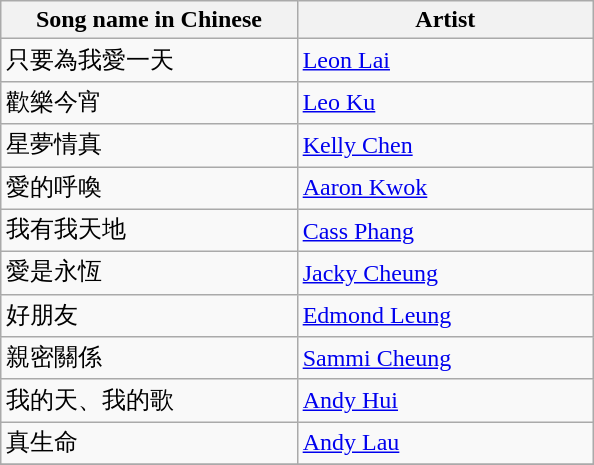<table class="wikitable">
<tr>
<th width=40%>Song name in Chinese</th>
<th width=40%>Artist</th>
</tr>
<tr>
<td>只要為我愛一天</td>
<td><a href='#'>Leon Lai</a></td>
</tr>
<tr>
<td>歡樂今宵</td>
<td><a href='#'>Leo Ku</a></td>
</tr>
<tr>
<td>星夢情真</td>
<td><a href='#'>Kelly Chen</a></td>
</tr>
<tr>
<td>愛的呼喚</td>
<td><a href='#'>Aaron Kwok</a></td>
</tr>
<tr>
<td>我有我天地</td>
<td><a href='#'>Cass Phang</a></td>
</tr>
<tr>
<td>愛是永恆</td>
<td><a href='#'>Jacky Cheung</a></td>
</tr>
<tr>
<td>好朋友</td>
<td><a href='#'>Edmond Leung</a></td>
</tr>
<tr>
<td>親密關係</td>
<td><a href='#'>Sammi Cheung</a></td>
</tr>
<tr>
<td>我的天、我的歌</td>
<td><a href='#'>Andy Hui</a></td>
</tr>
<tr>
<td>真生命</td>
<td><a href='#'>Andy Lau</a></td>
</tr>
<tr>
</tr>
</table>
